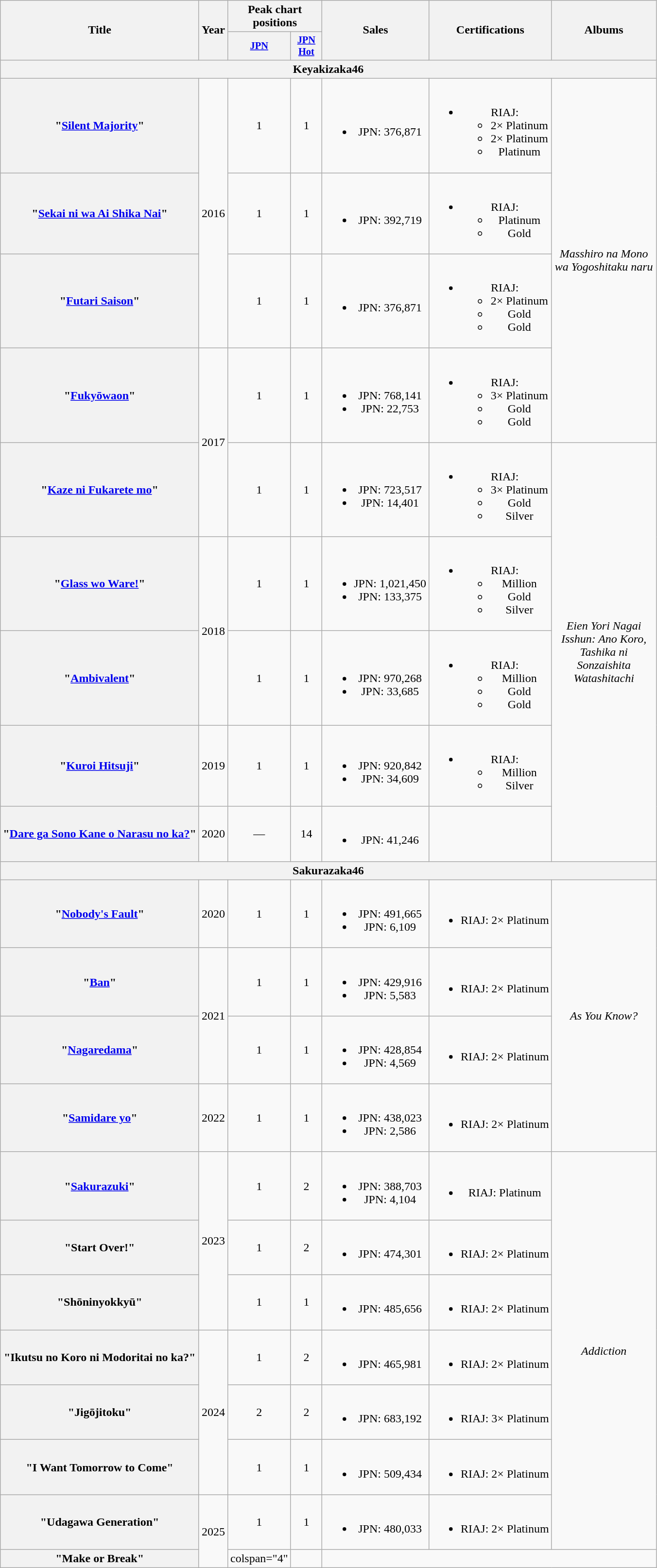<table class="wikitable plainrowheaders" style="text-align:center;">
<tr>
<th scope="col" rowspan="2">Title</th>
<th scope="col" rowspan="2">Year</th>
<th scope="col" colspan="2">Peak chart<br>positions</th>
<th scope="col" rowspan="2">Sales</th>
<th scope="col" rowspan="2">Certifications</th>
<th scope="col" rowspan="2" style="width:8.5em">Albums</th>
</tr>
<tr>
<th style="width:2.7em;font-size:85%;"><a href='#'>JPN</a><br></th>
<th style="width:2.7em;font-size:85%;"><a href='#'>JPN<br>Hot</a><br></th>
</tr>
<tr>
<th colspan="7">Keyakizaka46</th>
</tr>
<tr>
<th scope="row">"<a href='#'>Silent Majority</a>" </th>
<td rowspan="3">2016</td>
<td>1</td>
<td>1</td>
<td><br><ul><li>JPN: 376,871 </li></ul></td>
<td><br><ul><li>RIAJ:<ul><li>2× Platinum </li><li>2× Platinum </li><li>Platinum </li></ul></li></ul></td>
<td rowspan="4"><em>Masshiro na Mono wa Yogoshitaku naru</em></td>
</tr>
<tr>
<th scope="row">"<a href='#'>Sekai ni wa Ai Shika Nai</a>" </th>
<td>1</td>
<td>1</td>
<td><br><ul><li>JPN: 392,719 </li></ul></td>
<td><br><ul><li>RIAJ:<ul><li>Platinum </li><li>Gold </li></ul></li></ul></td>
</tr>
<tr>
<th scope="row">"<a href='#'>Futari Saison</a>" </th>
<td>1</td>
<td>1</td>
<td><br><ul><li>JPN: 376,871 </li></ul></td>
<td><br><ul><li>RIAJ:<ul><li>2× Platinum </li><li>Gold </li><li>Gold </li></ul></li></ul></td>
</tr>
<tr>
<th scope="row">"<a href='#'>Fukyōwaon</a>" </th>
<td rowspan="2">2017</td>
<td>1</td>
<td>1</td>
<td><br><ul><li>JPN: 768,141 </li><li>JPN: 22,753 </li></ul></td>
<td><br><ul><li>RIAJ:<ul><li>3× Platinum </li><li>Gold </li><li>Gold </li></ul></li></ul></td>
</tr>
<tr>
<th scope="row">"<a href='#'>Kaze ni Fukarete mo</a>" </th>
<td>1</td>
<td>1</td>
<td><br><ul><li>JPN: 723,517 </li><li>JPN: 14,401 </li></ul></td>
<td><br><ul><li>RIAJ:<ul><li>3× Platinum </li><li>Gold </li><li>Silver </li></ul></li></ul></td>
<td rowspan="5"><em>Eien Yori Nagai Isshun: Ano Koro, Tashika ni Sonzaishita Watashitachi</em></td>
</tr>
<tr>
<th scope="row">"<a href='#'>Glass wo Ware!</a>" </th>
<td rowspan="2">2018</td>
<td>1</td>
<td>1</td>
<td><br><ul><li>JPN: 1,021,450 </li><li>JPN: 133,375 </li></ul></td>
<td><br><ul><li>RIAJ:<ul><li>Million </li><li>Gold </li><li>Silver </li></ul></li></ul></td>
</tr>
<tr>
<th scope="row">"<a href='#'>Ambivalent</a>" </th>
<td>1</td>
<td>1</td>
<td><br><ul><li>JPN: 970,268 </li><li>JPN: 33,685 </li></ul></td>
<td><br><ul><li>RIAJ:<ul><li>Million </li><li>Gold </li><li>Gold </li></ul></li></ul></td>
</tr>
<tr>
<th scope="row">"<a href='#'>Kuroi Hitsuji</a>" </th>
<td>2019</td>
<td>1</td>
<td>1</td>
<td><br><ul><li>JPN: 920,842 </li><li>JPN: 34,609 </li></ul></td>
<td><br><ul><li>RIAJ:<ul><li>Million </li><li>Silver </li></ul></li></ul></td>
</tr>
<tr>
<th scope="row">"<a href='#'>Dare ga Sono Kane o Narasu no ka?</a>" </th>
<td>2020</td>
<td>—</td>
<td>14</td>
<td><br><ul><li>JPN: 41,246 </li></ul></td>
<td></td>
</tr>
<tr>
<th colspan="9">Sakurazaka46</th>
</tr>
<tr>
<th scope="row">"<a href='#'>Nobody's Fault</a>"</th>
<td>2020</td>
<td>1</td>
<td>1</td>
<td><br><ul><li>JPN: 491,665 </li><li>JPN: 6,109 </li></ul></td>
<td><br><ul><li>RIAJ: 2× Platinum </li></ul></td>
<td rowspan="4"><em>As You Know?</em></td>
</tr>
<tr>
<th scope="row">"<a href='#'>Ban</a>"</th>
<td rowspan="2">2021</td>
<td>1</td>
<td>1</td>
<td><br><ul><li>JPN: 429,916 </li><li>JPN: 5,583 </li></ul></td>
<td><br><ul><li>RIAJ: 2× Platinum </li></ul></td>
</tr>
<tr>
<th scope="row">"<a href='#'>Nagaredama</a>" </th>
<td>1</td>
<td>1</td>
<td><br><ul><li>JPN: 428,854 </li><li>JPN: 4,569 </li></ul></td>
<td><br><ul><li>RIAJ: 2× Platinum </li></ul></td>
</tr>
<tr>
<th scope="row">"<a href='#'>Samidare yo</a>" </th>
<td>2022</td>
<td>1</td>
<td>1</td>
<td><br><ul><li>JPN: 438,023 </li><li>JPN: 2,586 </li></ul></td>
<td><br><ul><li>RIAJ: 2× Platinum </li></ul></td>
</tr>
<tr>
<th scope="row">"<a href='#'>Sakurazuki</a>" </th>
<td rowspan="3">2023</td>
<td>1</td>
<td>2</td>
<td><br><ul><li>JPN: 388,703 </li><li>JPN: 4,104 </li></ul></td>
<td><br><ul><li>RIAJ: Platinum </li></ul></td>
<td rowspan="7"><em>Addiction</em></td>
</tr>
<tr>
<th scope="row">"Start Over!"</th>
<td>1</td>
<td>2</td>
<td><br><ul><li>JPN: 474,301 </li></ul></td>
<td><br><ul><li>RIAJ: 2× Platinum </li></ul></td>
</tr>
<tr>
<th scope="row">"Shōninyokkyū" </th>
<td>1</td>
<td>1</td>
<td><br><ul><li>JPN: 485,656 </li></ul></td>
<td><br><ul><li>RIAJ: 2× Platinum </li></ul></td>
</tr>
<tr>
<th scope="row">"Ikutsu no Koro ni Modoritai no ka?" </th>
<td rowspan="3">2024</td>
<td>1</td>
<td>2</td>
<td><br><ul><li>JPN: 465,981 </li></ul></td>
<td><br><ul><li>RIAJ: 2× Platinum </li></ul></td>
</tr>
<tr>
<th scope="row">"Jigōjitoku" </th>
<td>2</td>
<td>2</td>
<td><br><ul><li>JPN: 683,192 </li></ul></td>
<td><br><ul><li>RIAJ: 3× Platinum </li></ul></td>
</tr>
<tr>
<th scope="row">"I Want Tomorrow to Come"</th>
<td>1</td>
<td>1</td>
<td><br><ul><li>JPN: 509,434 </li></ul></td>
<td><br><ul><li>RIAJ: 2× Platinum </li></ul></td>
</tr>
<tr>
<th scope="row">"Udagawa Generation"</th>
<td rowspan="2">2025</td>
<td>1</td>
<td>1</td>
<td><br><ul><li>JPN: 480,033 </li></ul></td>
<td><br><ul><li>RIAJ: 2× Platinum </li></ul></td>
</tr>
<tr>
<th scope="row">"Make or Break"</th>
<td>colspan="4" </td>
<td></td>
</tr>
</table>
